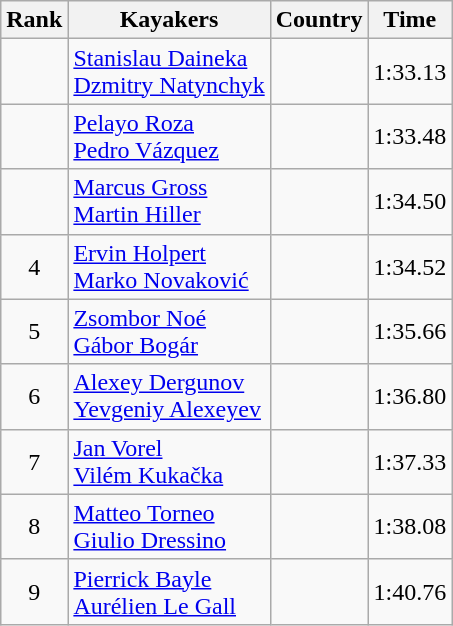<table class="wikitable" style="text-align:center">
<tr>
<th>Rank</th>
<th>Kayakers</th>
<th>Country</th>
<th>Time</th>
</tr>
<tr>
<td></td>
<td align="left"><a href='#'>Stanislau Daineka</a><br><a href='#'>Dzmitry Natynchyk</a></td>
<td align="left"></td>
<td>1:33.13</td>
</tr>
<tr>
<td></td>
<td align="left"><a href='#'>Pelayo Roza</a><br><a href='#'>Pedro Vázquez</a></td>
<td align="left"></td>
<td>1:33.48</td>
</tr>
<tr>
<td></td>
<td align="left"><a href='#'>Marcus Gross</a><br><a href='#'>Martin Hiller</a></td>
<td align="left"></td>
<td>1:34.50</td>
</tr>
<tr>
<td>4</td>
<td align="left"><a href='#'>Ervin Holpert</a><br><a href='#'>Marko Novaković</a></td>
<td align="left"></td>
<td>1:34.52</td>
</tr>
<tr>
<td>5</td>
<td align="left"><a href='#'>Zsombor Noé</a><br><a href='#'>Gábor Bogár</a></td>
<td align="left"></td>
<td>1:35.66</td>
</tr>
<tr>
<td>6</td>
<td align="left"><a href='#'>Alexey Dergunov</a><br><a href='#'>Yevgeniy Alexeyev</a></td>
<td align="left"></td>
<td>1:36.80</td>
</tr>
<tr>
<td>7</td>
<td align="left"><a href='#'>Jan Vorel</a><br><a href='#'>Vilém Kukačka</a></td>
<td align="left"></td>
<td>1:37.33</td>
</tr>
<tr>
<td>8</td>
<td align="left"><a href='#'>Matteo Torneo</a><br><a href='#'>Giulio Dressino</a></td>
<td align="left"></td>
<td>1:38.08</td>
</tr>
<tr>
<td>9</td>
<td align="left"><a href='#'>Pierrick Bayle</a><br><a href='#'>Aurélien Le Gall</a></td>
<td align="left"></td>
<td>1:40.76</td>
</tr>
</table>
